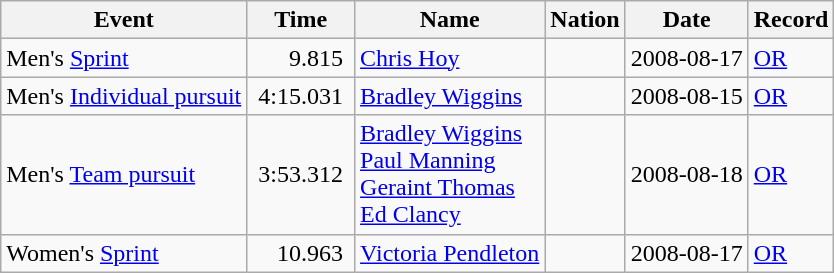<table class="wikitable">
<tr>
<th>Event</th>
<th>Time</th>
<th>Name</th>
<th>Nation</th>
<th>Date</th>
<th>Record</th>
</tr>
<tr>
<td>Men's <a href='#'>Sprint</a></td>
<td align=right>9.815 </td>
<td><a href='#'>Chris Hoy</a></td>
<td></td>
<td>2008-08-17</td>
<td><a href='#'>OR</a></td>
</tr>
<tr>
<td>Men's <a href='#'>Individual pursuit</a></td>
<td align=right> 4:15.031 </td>
<td><a href='#'>Bradley Wiggins</a></td>
<td></td>
<td>2008-08-15</td>
<td><a href='#'>OR</a></td>
</tr>
<tr>
<td>Men's <a href='#'>Team pursuit</a></td>
<td align=right>3:53.312 </td>
<td><a href='#'>Bradley Wiggins</a><br><a href='#'>Paul Manning</a><br><a href='#'>Geraint Thomas</a><br><a href='#'>Ed Clancy</a></td>
<td></td>
<td>2008-08-18</td>
<td><a href='#'>OR</a></td>
</tr>
<tr>
<td>Women's <a href='#'>Sprint</a></td>
<td align=right>10.963 </td>
<td><a href='#'>Victoria Pendleton</a></td>
<td></td>
<td>2008-08-17</td>
<td><a href='#'>OR</a></td>
</tr>
</table>
